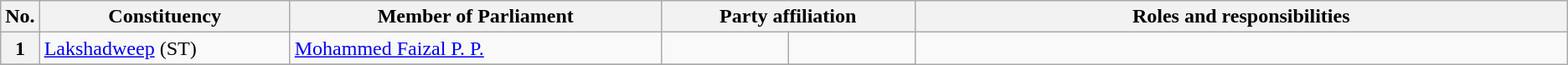<table class="wikitable">
<tr style="text-align:center;">
<th>No.</th>
<th style="width:12em">Constituency</th>
<th style="width:18em">Member of Parliament</th>
<th colspan="2" style="width:18em">Party affiliation</th>
<th style="width:32em">Roles and responsibilities</th>
</tr>
<tr>
<th>1</th>
<td><a href='#'>Lakshadweep</a> (ST)</td>
<td><a href='#'>Mohammed Faizal P. P.</a></td>
<td></td>
<td></td>
</tr>
<tr>
</tr>
</table>
